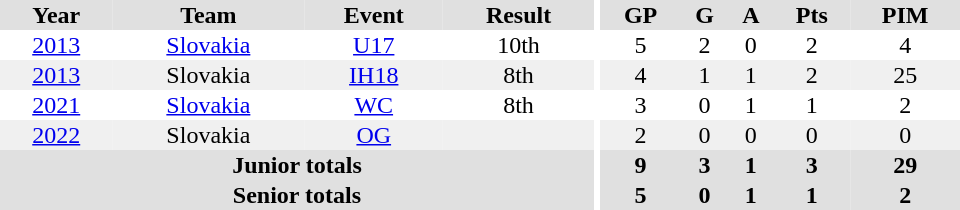<table border="0" cellpadding="1" cellspacing="0" ID="Table3" style="text-align:center; width:40em">
<tr ALIGN="center" bgcolor="#e0e0e0">
<th>Year</th>
<th>Team</th>
<th>Event</th>
<th>Result</th>
<th rowspan="99" bgcolor="#ffffff"></th>
<th>GP</th>
<th>G</th>
<th>A</th>
<th>Pts</th>
<th>PIM</th>
</tr>
<tr>
<td><a href='#'>2013</a></td>
<td><a href='#'>Slovakia</a></td>
<td><a href='#'>U17</a></td>
<td>10th</td>
<td>5</td>
<td>2</td>
<td>0</td>
<td>2</td>
<td>4</td>
</tr>
<tr bgcolor="#f0f0f0">
<td><a href='#'>2013</a></td>
<td>Slovakia</td>
<td><a href='#'>IH18</a></td>
<td>8th</td>
<td>4</td>
<td>1</td>
<td>1</td>
<td>2</td>
<td>25</td>
</tr>
<tr>
<td><a href='#'>2021</a></td>
<td><a href='#'>Slovakia</a></td>
<td><a href='#'>WC</a></td>
<td>8th</td>
<td>3</td>
<td>0</td>
<td>1</td>
<td>1</td>
<td>2</td>
</tr>
<tr bgcolor="#f0f0f0">
<td><a href='#'>2022</a></td>
<td>Slovakia</td>
<td><a href='#'>OG</a></td>
<td></td>
<td>2</td>
<td>0</td>
<td>0</td>
<td>0</td>
<td>0</td>
</tr>
<tr bgcolor="#e0e0e0">
<th colspan="4">Junior totals</th>
<th>9</th>
<th>3</th>
<th>1</th>
<th>3</th>
<th>29</th>
</tr>
<tr bgcolor="#e0e0e0">
<th colspan="4">Senior totals</th>
<th>5</th>
<th>0</th>
<th>1</th>
<th>1</th>
<th>2</th>
</tr>
</table>
